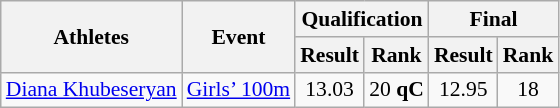<table class="wikitable" border="1" style="font-size:90%">
<tr>
<th rowspan=2>Athletes</th>
<th rowspan=2>Event</th>
<th colspan=2>Qualification</th>
<th colspan=2>Final</th>
</tr>
<tr>
<th>Result</th>
<th>Rank</th>
<th>Result</th>
<th>Rank</th>
</tr>
<tr>
<td><a href='#'>Diana Khubeseryan</a></td>
<td><a href='#'>Girls’ 100m</a></td>
<td align=center>13.03</td>
<td align=center>20 <strong>qC</strong></td>
<td align=center>12.95</td>
<td align=center>18</td>
</tr>
</table>
